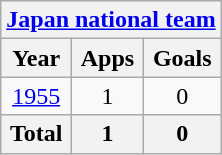<table class="wikitable" style="text-align:center">
<tr>
<th colspan=3><a href='#'>Japan national team</a></th>
</tr>
<tr>
<th>Year</th>
<th>Apps</th>
<th>Goals</th>
</tr>
<tr>
<td><a href='#'>1955</a></td>
<td>1</td>
<td>0</td>
</tr>
<tr>
<th>Total</th>
<th>1</th>
<th>0</th>
</tr>
</table>
